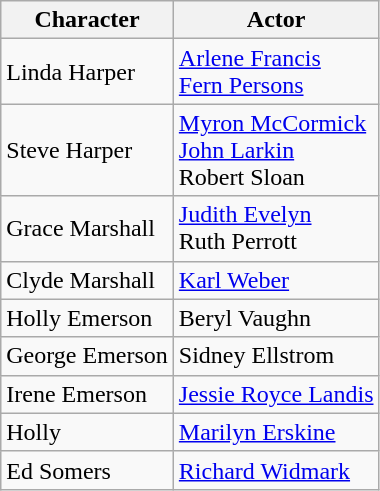<table class="wikitable">
<tr>
<th>Character</th>
<th>Actor</th>
</tr>
<tr>
<td>Linda Harper</td>
<td><a href='#'>Arlene Francis</a><br><a href='#'>Fern Persons</a></td>
</tr>
<tr>
<td>Steve Harper</td>
<td><a href='#'>Myron McCormick</a><br><a href='#'>John Larkin</a><br>Robert Sloan</td>
</tr>
<tr>
<td>Grace Marshall</td>
<td><a href='#'>Judith Evelyn</a><br>Ruth Perrott</td>
</tr>
<tr>
<td>Clyde Marshall</td>
<td><a href='#'>Karl Weber</a></td>
</tr>
<tr>
<td>Holly Emerson</td>
<td>Beryl Vaughn</td>
</tr>
<tr>
<td>George Emerson</td>
<td>Sidney Ellstrom</td>
</tr>
<tr>
<td>Irene Emerson</td>
<td><a href='#'>Jessie Royce Landis</a></td>
</tr>
<tr>
<td>Holly</td>
<td><a href='#'>Marilyn Erskine</a></td>
</tr>
<tr>
<td>Ed Somers</td>
<td><a href='#'>Richard Widmark</a></td>
</tr>
</table>
